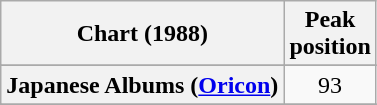<table class="wikitable sortable plainrowheaders" style="text-align:center">
<tr>
<th scope="col">Chart (1988)</th>
<th scope="col">Peak<br>position</th>
</tr>
<tr>
</tr>
<tr>
</tr>
<tr>
<th scope="row">Japanese Albums (<a href='#'>Oricon</a>)</th>
<td align="center">93</td>
</tr>
<tr>
</tr>
<tr>
</tr>
</table>
